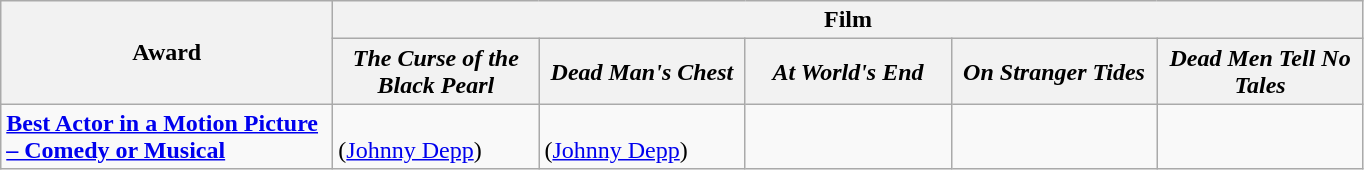<table class="wikitable" style="margin:left;">
<tr>
<th style="width:214px;" rowspan="2">Award</th>
<th colspan="5">Film</th>
</tr>
<tr>
<th style="width:130px;"><em>The Curse of the Black Pearl</em></th>
<th style="width:130px;"><em>Dead Man's Chest</em></th>
<th style="width:130px;"><em>At World's End</em></th>
<th style="width:130px;"><em>On Stranger Tides</em></th>
<th style="width:130px;"><em>Dead Men Tell No Tales</em></th>
</tr>
<tr>
<td><strong><a href='#'>Best Actor in a Motion Picture – Comedy or Musical</a></strong></td>
<td><br>(<a href='#'>Johnny Depp</a>)</td>
<td><br>(<a href='#'>Johnny Depp</a>)</td>
<td></td>
<td></td>
<td></td>
</tr>
</table>
